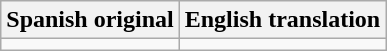<table class="wikitable">
<tr>
<th>Spanish original</th>
<th>English translation</th>
</tr>
<tr style="vertical-align:top; text-align:center; white-space:nowrap;">
<td></td>
<td></td>
</tr>
</table>
